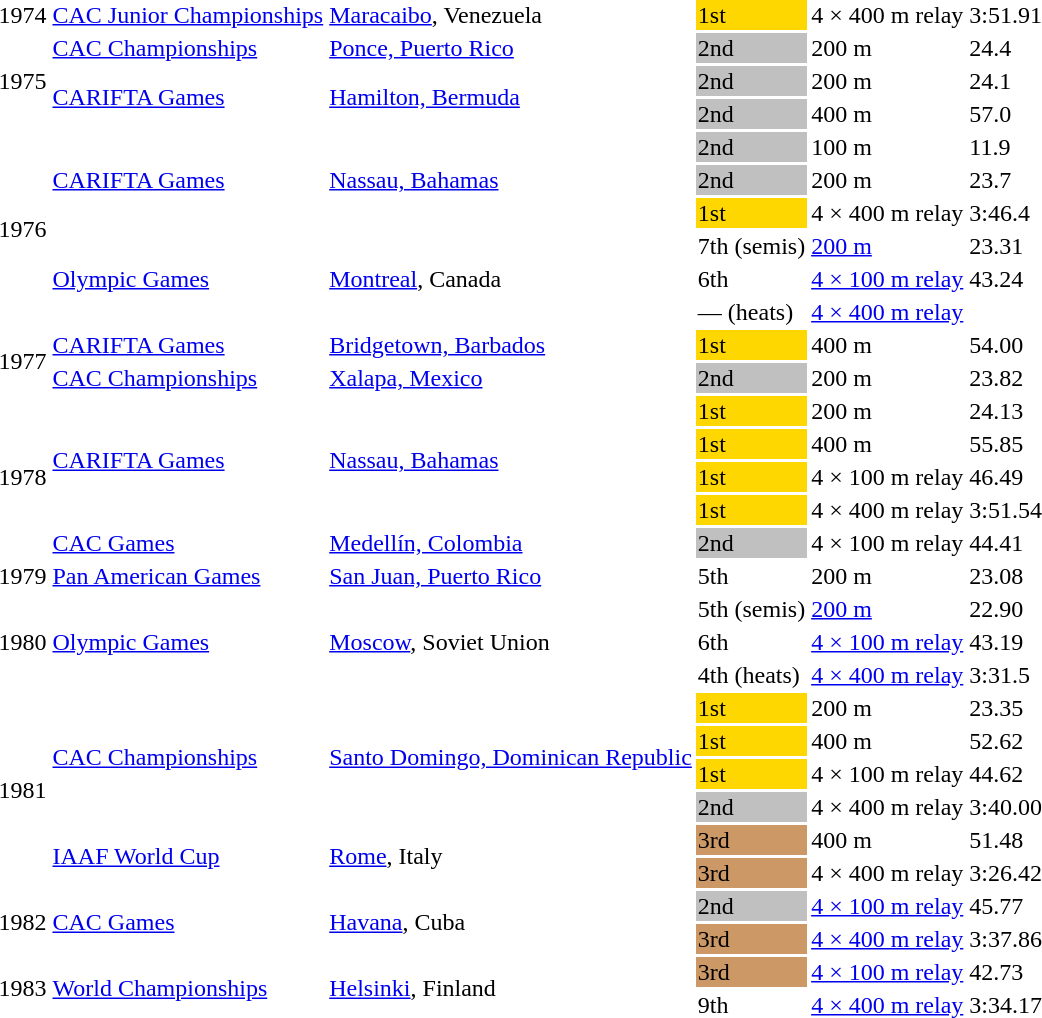<table>
<tr>
<td>1974</td>
<td><a href='#'>CAC Junior Championships</a></td>
<td><a href='#'>Maracaibo</a>, Venezuela</td>
<td bgcolor=gold>1st</td>
<td>4 × 400 m relay</td>
<td>3:51.91 </td>
</tr>
<tr>
<td rowspan=3>1975</td>
<td><a href='#'>CAC Championships</a></td>
<td><a href='#'>Ponce, Puerto Rico</a></td>
<td bgcolor=silver>2nd</td>
<td>200 m</td>
<td>24.4</td>
</tr>
<tr>
<td rowspan=2><a href='#'>CARIFTA Games</a></td>
<td rowspan=2><a href='#'>Hamilton, Bermuda</a></td>
<td bgcolor=silver>2nd</td>
<td>200 m</td>
<td>24.1</td>
</tr>
<tr>
<td bgcolor=silver>2nd</td>
<td>400 m</td>
<td>57.0</td>
</tr>
<tr>
<td rowspan=6>1976</td>
<td rowspan=3><a href='#'>CARIFTA Games</a></td>
<td rowspan=3><a href='#'>Nassau, Bahamas</a></td>
<td bgcolor=silver>2nd</td>
<td>100 m</td>
<td>11.9</td>
</tr>
<tr>
<td bgcolor=silver>2nd</td>
<td>200 m</td>
<td>23.7</td>
</tr>
<tr>
<td bgcolor=gold>1st</td>
<td>4 × 400 m relay</td>
<td>3:46.4</td>
</tr>
<tr>
<td rowspan=3><a href='#'>Olympic Games</a></td>
<td rowspan=3><a href='#'>Montreal</a>, Canada</td>
<td>7th (semis)</td>
<td><a href='#'>200 m</a></td>
<td>23.31</td>
</tr>
<tr>
<td>6th</td>
<td><a href='#'>4 × 100 m relay</a></td>
<td>43.24</td>
</tr>
<tr>
<td>— (heats)</td>
<td><a href='#'>4 × 400 m relay</a></td>
<td></td>
</tr>
<tr>
<td rowspan=2>1977</td>
<td><a href='#'>CARIFTA Games</a></td>
<td><a href='#'>Bridgetown, Barbados</a></td>
<td bgcolor=gold>1st</td>
<td>400 m</td>
<td>54.00</td>
</tr>
<tr>
<td><a href='#'>CAC Championships</a></td>
<td><a href='#'>Xalapa, Mexico</a></td>
<td bgcolor=silver>2nd</td>
<td>200 m</td>
<td>23.82</td>
</tr>
<tr>
<td rowspan=5>1978</td>
<td rowspan=4><a href='#'>CARIFTA Games</a></td>
<td rowspan=4><a href='#'>Nassau, Bahamas</a></td>
<td bgcolor=gold>1st</td>
<td>200 m</td>
<td>24.13</td>
</tr>
<tr>
<td bgcolor=gold>1st</td>
<td>400 m</td>
<td>55.85</td>
</tr>
<tr>
<td bgcolor=gold>1st</td>
<td>4 × 100 m relay</td>
<td>46.49</td>
</tr>
<tr>
<td bgcolor=gold>1st</td>
<td>4 × 400 m relay</td>
<td>3:51.54</td>
</tr>
<tr>
<td><a href='#'>CAC Games</a></td>
<td><a href='#'>Medellín, Colombia</a></td>
<td bgcolor=silver>2nd</td>
<td>4 × 100 m relay</td>
<td>44.41</td>
</tr>
<tr>
<td>1979</td>
<td><a href='#'>Pan American Games</a></td>
<td><a href='#'>San Juan, Puerto Rico</a></td>
<td>5th</td>
<td>200 m</td>
<td>23.08</td>
</tr>
<tr>
<td rowspan=3>1980</td>
<td rowspan=3><a href='#'>Olympic Games</a></td>
<td rowspan=3><a href='#'>Moscow</a>, Soviet Union</td>
<td>5th (semis)</td>
<td><a href='#'>200 m</a></td>
<td>22.90</td>
</tr>
<tr>
<td>6th</td>
<td><a href='#'>4 × 100 m relay</a></td>
<td>43.19</td>
</tr>
<tr>
<td>4th (heats)</td>
<td><a href='#'>4 × 400 m relay</a></td>
<td>3:31.5</td>
</tr>
<tr>
<td rowspan=6>1981</td>
<td rowspan=4><a href='#'>CAC Championships</a></td>
<td rowspan=4><a href='#'>Santo Domingo, Dominican Republic</a></td>
<td bgcolor=gold>1st</td>
<td>200 m</td>
<td>23.35 </td>
</tr>
<tr>
<td bgcolor=gold>1st</td>
<td>400 m</td>
<td>52.62 </td>
</tr>
<tr>
<td bgcolor=gold>1st</td>
<td>4 × 100 m relay</td>
<td>44.62</td>
</tr>
<tr>
<td bgcolor=silver>2nd</td>
<td>4 × 400 m relay</td>
<td>3:40.00</td>
</tr>
<tr>
<td rowspan=2><a href='#'>IAAF World Cup</a></td>
<td rowspan=2><a href='#'>Rome</a>, Italy</td>
<td bgcolor=cc9966>3rd</td>
<td>400 m</td>
<td>51.48</td>
</tr>
<tr>
<td bgcolor=cc9966>3rd</td>
<td>4 × 400 m relay</td>
<td>3:26.42</td>
</tr>
<tr>
<td rowspan=2>1982</td>
<td rowspan=2><a href='#'>CAC Games</a></td>
<td rowspan=2><a href='#'>Havana</a>, Cuba</td>
<td bgcolor=silver>2nd</td>
<td><a href='#'>4 × 100 m relay</a></td>
<td>45.77</td>
</tr>
<tr>
<td bgcolor=cc9966>3rd</td>
<td><a href='#'>4 × 400 m relay</a></td>
<td>3:37.86</td>
</tr>
<tr>
<td rowspan=2>1983</td>
<td rowspan=2><a href='#'>World Championships</a></td>
<td rowspan=2><a href='#'>Helsinki</a>, Finland</td>
<td bgcolor=cc9966>3rd</td>
<td><a href='#'>4 × 100 m relay</a></td>
<td>42.73</td>
</tr>
<tr>
<td>9th</td>
<td><a href='#'>4 × 400 m relay</a></td>
<td>3:34.17</td>
</tr>
</table>
